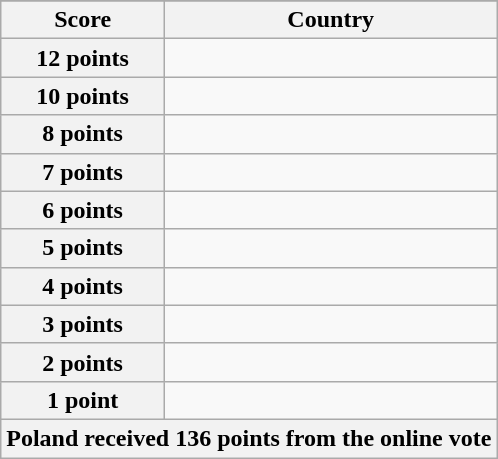<table class="wikitable">
<tr>
</tr>
<tr>
<th scope="col" width="33%">Score</th>
<th scope="col">Country</th>
</tr>
<tr>
<th scope="row">12 points</th>
<td></td>
</tr>
<tr>
<th scope="row">10 points</th>
<td></td>
</tr>
<tr>
<th scope="row">8 points</th>
<td></td>
</tr>
<tr>
<th scope="row">7 points</th>
<td></td>
</tr>
<tr>
<th scope="row">6 points</th>
<td></td>
</tr>
<tr>
<th scope="row">5 points</th>
<td></td>
</tr>
<tr>
<th scope="row">4 points</th>
<td></td>
</tr>
<tr>
<th scope="row">3 points</th>
<td></td>
</tr>
<tr>
<th scope="row">2 points</th>
<td></td>
</tr>
<tr>
<th scope="row">1 point</th>
<td></td>
</tr>
<tr>
<th colspan="2">Poland received 136 points from the online vote</th>
</tr>
</table>
